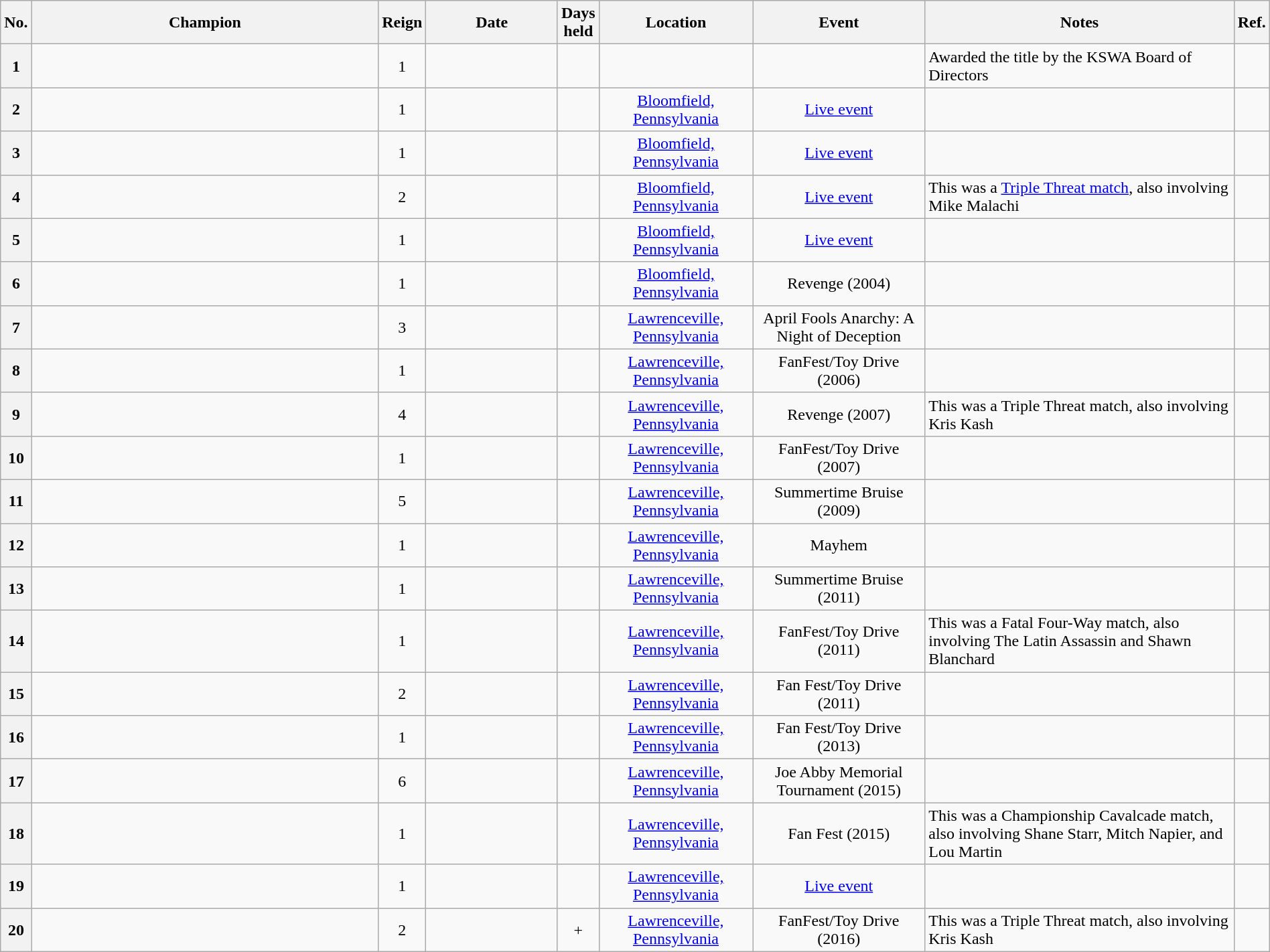<table class="wikitable sortable" style="text-align: center" width=100%>
<tr>
<th width=0 data-sort-type="number">No.</th>
<th width=32%>Champion</th>
<th width=0>Reign</th>
<th width=12%>Date</th>
<th width=0 data-sort-type="number">Days held</th>
<th width=13%>Location</th>
<th width=15%>Event</th>
<th width=60% class="unsortable">Notes</th>
<th width=0 class="unsortable">Ref.</th>
</tr>
<tr>
<th>1</th>
<td></td>
<td>1</td>
<td></td>
<td></td>
<td></td>
<td></td>
<td align=left>Awarded the title by the KSWA Board of Directors</td>
<td></td>
</tr>
<tr>
<th>2</th>
<td></td>
<td>1</td>
<td></td>
<td></td>
<td><a href='#'>Bloomfield, Pennsylvania</a></td>
<td><a href='#'>Live event</a></td>
<td align=left> </td>
<td></td>
</tr>
<tr>
<th>3</th>
<td></td>
<td>1</td>
<td></td>
<td></td>
<td><a href='#'>Bloomfield, Pennsylvania</a></td>
<td><a href='#'>Live event</a></td>
<td align=left></td>
<td></td>
</tr>
<tr>
<th>4</th>
<td></td>
<td>2</td>
<td></td>
<td></td>
<td><a href='#'>Bloomfield, Pennsylvania</a></td>
<td><a href='#'>Live event</a></td>
<td align=left>This was a <a href='#'>Triple Threat match</a>, also involving Mike Malachi</td>
<td> </td>
</tr>
<tr>
<th>5</th>
<td></td>
<td>1</td>
<td></td>
<td></td>
<td><a href='#'>Bloomfield, Pennsylvania</a></td>
<td><a href='#'>Live event</a></td>
<td align=left> </td>
<td> </td>
</tr>
<tr>
<th>6</th>
<td></td>
<td>1</td>
<td></td>
<td></td>
<td><a href='#'>Bloomfield, Pennsylvania</a></td>
<td>Revenge (2004)</td>
<td align=left></td>
<td> </td>
</tr>
<tr>
<th>7</th>
<td></td>
<td>3</td>
<td></td>
<td></td>
<td><a href='#'>Lawrenceville, Pennsylvania</a></td>
<td>April Fools Anarchy: A Night of Deception</td>
<td align=left> </td>
<td> </td>
</tr>
<tr>
<th>8</th>
<td></td>
<td>1</td>
<td></td>
<td></td>
<td><a href='#'>Lawrenceville, Pennsylvania</a></td>
<td>FanFest/Toy Drive (2006)</td>
<td align=left> </td>
<td></td>
</tr>
<tr>
<th>9</th>
<td></td>
<td>4</td>
<td></td>
<td></td>
<td><a href='#'>Lawrenceville, Pennsylvania</a></td>
<td>Revenge (2007)</td>
<td align=left>This was a Triple Threat match, also involving Kris Kash</td>
<td></td>
</tr>
<tr>
<th>10</th>
<td></td>
<td>1</td>
<td></td>
<td></td>
<td><a href='#'>Lawrenceville, Pennsylvania</a></td>
<td>FanFest/Toy Drive (2007)</td>
<td align=left> </td>
<td></td>
</tr>
<tr>
<th>11</th>
<td></td>
<td>5</td>
<td></td>
<td></td>
<td><a href='#'>Lawrenceville, Pennsylvania</a></td>
<td>Summertime Bruise (2009)</td>
<td align=left> </td>
<td> </td>
</tr>
<tr>
<th>12</th>
<td></td>
<td>1</td>
<td></td>
<td></td>
<td><a href='#'>Lawrenceville, Pennsylvania</a></td>
<td>Mayhem</td>
<td align=left> </td>
<td> </td>
</tr>
<tr>
<th>13</th>
<td></td>
<td>1</td>
<td></td>
<td></td>
<td><a href='#'>Lawrenceville, Pennsylvania</a></td>
<td>Summertime Bruise (2011)</td>
<td align=left> </td>
<td> </td>
</tr>
<tr>
<th>14</th>
<td></td>
<td>1</td>
<td></td>
<td> </td>
<td><a href='#'>Lawrenceville, Pennsylvania</a></td>
<td>FanFest/Toy Drive (2011)</td>
<td align=left>This was a Fatal Four-Way match, also involving The Latin Assassin and Shawn Blanchard</td>
<td></td>
</tr>
<tr>
<th>15</th>
<td></td>
<td>2</td>
<td></td>
<td></td>
<td><a href='#'>Lawrenceville, Pennsylvania</a></td>
<td>Fan Fest/Toy Drive (2011)</td>
<td align=left></td>
<td> </td>
</tr>
<tr>
<th>16</th>
<td></td>
<td>1</td>
<td></td>
<td></td>
<td><a href='#'>Lawrenceville, Pennsylvania</a></td>
<td>Fan Fest/Toy Drive (2013)</td>
<td align=left></td>
<td> </td>
</tr>
<tr>
<th>17</th>
<td></td>
<td>6</td>
<td></td>
<td></td>
<td><a href='#'>Lawrenceville, Pennsylvania</a></td>
<td>Joe Abby Memorial Tournament (2015)</td>
<td align=left> </td>
<td> </td>
</tr>
<tr>
<th>18</th>
<td></td>
<td>1</td>
<td></td>
<td></td>
<td><a href='#'>Lawrenceville, Pennsylvania</a></td>
<td>Fan Fest (2015)</td>
<td align=left>This was a Championship Cavalcade match, also involving Shane Starr, Mitch Napier, and Lou Martin</td>
<td></td>
</tr>
<tr>
<th>19</th>
<td></td>
<td>1</td>
<td></td>
<td></td>
<td><a href='#'>Lawrenceville, Pennsylvania</a></td>
<td><a href='#'>Live event</a></td>
<td align=left> </td>
<td></td>
</tr>
<tr>
<th>20</th>
<td></td>
<td>2</td>
<td></td>
<td>+</td>
<td><a href='#'>Lawrenceville, Pennsylvania</a></td>
<td>FanFest/Toy Drive (2016)</td>
<td align=left>This was a Triple Threat match, also involving Kris Kash</td>
<td></td>
</tr>
</table>
